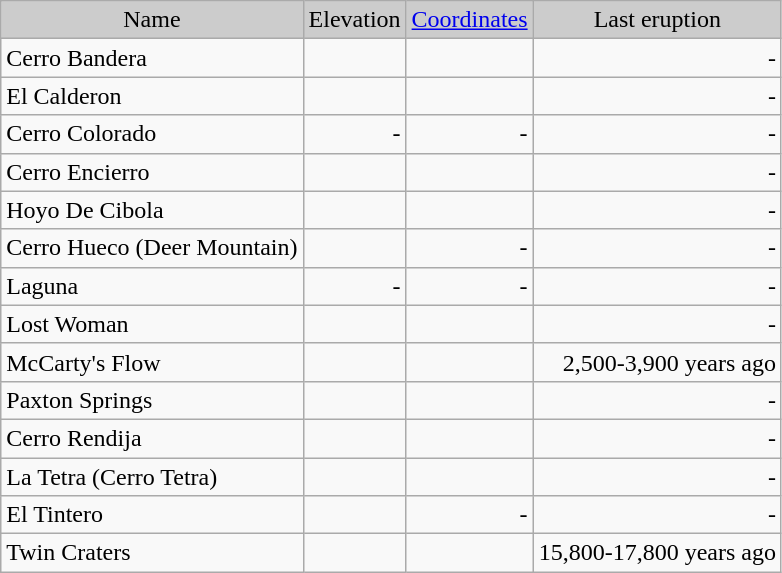<table class="wikitable">
<tr style="text-align:center; background:#ccc;">
<td>Name</td>
<td>Elevation</td>
<td><a href='#'>Coordinates</a></td>
<td>Last eruption</td>
</tr>
<tr style="text-align:right;">
<td align="left">Cerro Bandera</td>
<td></td>
<td></td>
<td>-</td>
</tr>
<tr style="text-align:right;">
<td align="left">El Calderon</td>
<td></td>
<td></td>
<td>-</td>
</tr>
<tr style="text-align:right;">
<td align="left">Cerro Colorado</td>
<td>-</td>
<td>-</td>
<td>-</td>
</tr>
<tr style="text-align:right;">
<td align="left">Cerro Encierro</td>
<td></td>
<td></td>
<td>-</td>
</tr>
<tr style="text-align:right;">
<td align="left">Hoyo De Cibola</td>
<td></td>
<td></td>
<td>-</td>
</tr>
<tr style="text-align:right;">
<td align="left">Cerro Hueco (Deer Mountain)</td>
<td></td>
<td>-</td>
<td>-</td>
</tr>
<tr style="text-align:right;">
<td align="left">Laguna</td>
<td>-</td>
<td>-</td>
<td>-</td>
</tr>
<tr style="text-align:right;">
<td align="left">Lost Woman</td>
<td></td>
<td></td>
<td>-</td>
</tr>
<tr style="text-align:right;">
<td align="left">McCarty's Flow</td>
<td></td>
<td></td>
<td>2,500-3,900 years ago</td>
</tr>
<tr style="text-align:right;">
<td align="left">Paxton Springs</td>
<td></td>
<td></td>
<td>-</td>
</tr>
<tr style="text-align:right;">
<td align="left">Cerro Rendija</td>
<td></td>
<td></td>
<td>-</td>
</tr>
<tr style="text-align:right;">
<td align="left">La Tetra (Cerro Tetra)</td>
<td></td>
<td></td>
<td>-</td>
</tr>
<tr style="text-align:right;">
<td align="left">El Tintero</td>
<td></td>
<td>-</td>
<td>-</td>
</tr>
<tr style="text-align:right;">
<td align="left">Twin Craters</td>
<td></td>
<td></td>
<td>15,800-17,800 years ago</td>
</tr>
</table>
